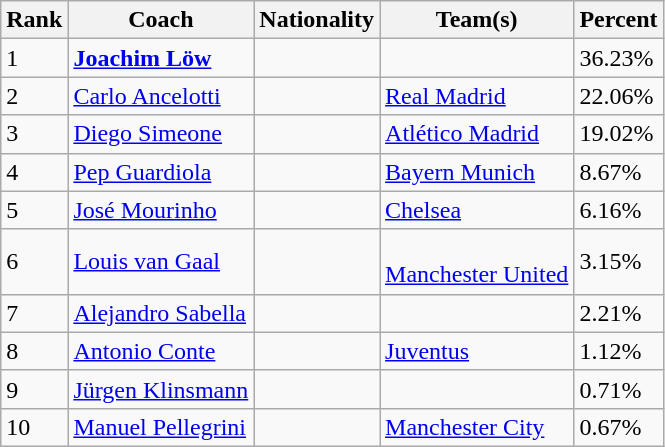<table class="wikitable">
<tr>
<th>Rank</th>
<th>Coach</th>
<th>Nationality</th>
<th>Team(s)</th>
<th>Percent</th>
</tr>
<tr>
<td>1</td>
<td><strong><a href='#'>Joachim Löw</a></strong></td>
<td><strong></strong></td>
<td><strong></strong></td>
<td>36.23%</td>
</tr>
<tr>
<td>2</td>
<td><a href='#'>Carlo Ancelotti</a></td>
<td></td>
<td> <a href='#'>Real Madrid</a></td>
<td>22.06%</td>
</tr>
<tr>
<td>3</td>
<td><a href='#'>Diego Simeone</a></td>
<td></td>
<td> <a href='#'>Atlético Madrid</a></td>
<td>19.02%</td>
</tr>
<tr>
<td>4</td>
<td><a href='#'>Pep Guardiola</a></td>
<td></td>
<td> <a href='#'>Bayern Munich</a></td>
<td>8.67%</td>
</tr>
<tr>
<td>5</td>
<td><a href='#'>José Mourinho</a></td>
<td></td>
<td> <a href='#'>Chelsea</a></td>
<td>6.16%</td>
</tr>
<tr>
<td>6</td>
<td><a href='#'>Louis van Gaal</a></td>
<td></td>
<td><br> <a href='#'>Manchester United</a></td>
<td>3.15%</td>
</tr>
<tr>
<td>7</td>
<td><a href='#'>Alejandro Sabella</a></td>
<td></td>
<td></td>
<td>2.21%</td>
</tr>
<tr>
<td>8</td>
<td><a href='#'>Antonio Conte</a></td>
<td></td>
<td> <a href='#'>Juventus</a><br></td>
<td>1.12%</td>
</tr>
<tr>
<td>9</td>
<td><a href='#'>Jürgen Klinsmann</a></td>
<td></td>
<td></td>
<td>0.71%</td>
</tr>
<tr>
<td>10</td>
<td><a href='#'>Manuel Pellegrini</a></td>
<td></td>
<td> <a href='#'>Manchester City</a></td>
<td>0.67%</td>
</tr>
</table>
